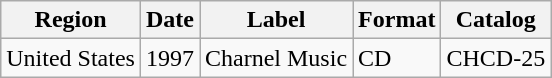<table class="wikitable">
<tr>
<th>Region</th>
<th>Date</th>
<th>Label</th>
<th>Format</th>
<th>Catalog</th>
</tr>
<tr>
<td>United States</td>
<td>1997</td>
<td>Charnel Music</td>
<td>CD</td>
<td>CHCD-25</td>
</tr>
</table>
